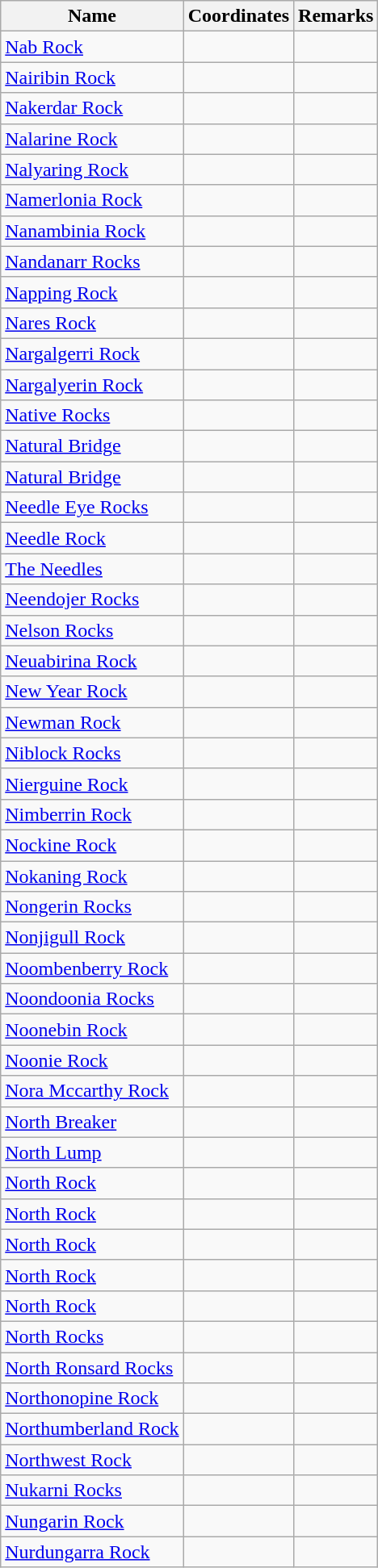<table class="wikitable">
<tr>
<th>Name</th>
<th>Coordinates</th>
<th>Remarks</th>
</tr>
<tr>
<td><a href='#'>Nab Rock</a></td>
<td></td>
<td></td>
</tr>
<tr>
<td><a href='#'>Nairibin Rock</a></td>
<td></td>
<td></td>
</tr>
<tr>
<td><a href='#'>Nakerdar Rock</a></td>
<td></td>
<td></td>
</tr>
<tr>
<td><a href='#'>Nalarine Rock</a></td>
<td></td>
<td></td>
</tr>
<tr>
<td><a href='#'>Nalyaring Rock</a></td>
<td></td>
<td></td>
</tr>
<tr>
<td><a href='#'>Namerlonia Rock</a></td>
<td></td>
<td></td>
</tr>
<tr>
<td><a href='#'>Nanambinia Rock</a></td>
<td></td>
<td></td>
</tr>
<tr>
<td><a href='#'>Nandanarr Rocks</a></td>
<td></td>
<td></td>
</tr>
<tr>
<td><a href='#'>Napping Rock</a></td>
<td></td>
<td></td>
</tr>
<tr>
<td><a href='#'>Nares Rock</a></td>
<td></td>
<td></td>
</tr>
<tr>
<td><a href='#'>Nargalgerri Rock</a></td>
<td></td>
<td></td>
</tr>
<tr>
<td><a href='#'>Nargalyerin Rock</a></td>
<td></td>
<td></td>
</tr>
<tr>
<td><a href='#'>Native Rocks</a></td>
<td></td>
<td></td>
</tr>
<tr>
<td><a href='#'>Natural Bridge</a></td>
<td></td>
<td></td>
</tr>
<tr>
<td><a href='#'>Natural Bridge</a></td>
<td></td>
<td></td>
</tr>
<tr>
<td><a href='#'>Needle Eye Rocks</a></td>
<td></td>
<td></td>
</tr>
<tr>
<td><a href='#'>Needle Rock</a></td>
<td></td>
<td></td>
</tr>
<tr>
<td><a href='#'>The Needles</a></td>
<td></td>
<td></td>
</tr>
<tr>
<td><a href='#'>Neendojer Rocks</a></td>
<td></td>
<td></td>
</tr>
<tr>
<td><a href='#'>Nelson Rocks</a></td>
<td></td>
<td></td>
</tr>
<tr>
<td><a href='#'>Neuabirina Rock</a></td>
<td></td>
<td></td>
</tr>
<tr>
<td><a href='#'>New Year Rock</a></td>
<td></td>
<td></td>
</tr>
<tr>
<td><a href='#'>Newman Rock</a></td>
<td></td>
<td></td>
</tr>
<tr>
<td><a href='#'>Niblock Rocks</a></td>
<td></td>
<td></td>
</tr>
<tr>
<td><a href='#'>Nierguine Rock</a></td>
<td></td>
<td></td>
</tr>
<tr>
<td><a href='#'>Nimberrin Rock</a></td>
<td></td>
<td></td>
</tr>
<tr>
<td><a href='#'>Nockine Rock</a></td>
<td></td>
<td></td>
</tr>
<tr>
<td><a href='#'>Nokaning Rock</a></td>
<td></td>
<td></td>
</tr>
<tr>
<td><a href='#'>Nongerin Rocks</a></td>
<td></td>
<td></td>
</tr>
<tr>
<td><a href='#'>Nonjigull Rock</a></td>
<td></td>
<td></td>
</tr>
<tr>
<td><a href='#'>Noombenberry Rock</a></td>
<td></td>
<td></td>
</tr>
<tr>
<td><a href='#'>Noondoonia Rocks</a></td>
<td></td>
<td></td>
</tr>
<tr>
<td><a href='#'>Noonebin Rock</a></td>
<td></td>
<td></td>
</tr>
<tr>
<td><a href='#'>Noonie Rock</a></td>
<td></td>
<td></td>
</tr>
<tr>
<td><a href='#'>Nora Mccarthy Rock</a></td>
<td></td>
<td></td>
</tr>
<tr>
<td><a href='#'>North Breaker</a></td>
<td></td>
<td></td>
</tr>
<tr>
<td><a href='#'>North Lump</a></td>
<td></td>
<td></td>
</tr>
<tr>
<td><a href='#'>North Rock</a></td>
<td></td>
<td></td>
</tr>
<tr>
<td><a href='#'>North Rock</a></td>
<td></td>
<td></td>
</tr>
<tr>
<td><a href='#'>North Rock</a></td>
<td></td>
<td></td>
</tr>
<tr>
<td><a href='#'>North Rock</a></td>
<td></td>
<td></td>
</tr>
<tr>
<td><a href='#'>North Rock</a></td>
<td></td>
<td></td>
</tr>
<tr>
<td><a href='#'>North Rocks</a></td>
<td></td>
<td></td>
</tr>
<tr>
<td><a href='#'>North Ronsard Rocks</a></td>
<td></td>
<td></td>
</tr>
<tr>
<td><a href='#'>Northonopine Rock</a></td>
<td></td>
<td></td>
</tr>
<tr>
<td><a href='#'>Northumberland Rock</a></td>
<td></td>
<td></td>
</tr>
<tr>
<td><a href='#'>Northwest Rock</a></td>
<td></td>
<td></td>
</tr>
<tr>
<td><a href='#'>Nukarni Rocks</a></td>
<td></td>
<td></td>
</tr>
<tr>
<td><a href='#'>Nungarin Rock</a></td>
<td></td>
<td></td>
</tr>
<tr>
<td><a href='#'>Nurdungarra Rock</a></td>
<td></td>
<td></td>
</tr>
</table>
